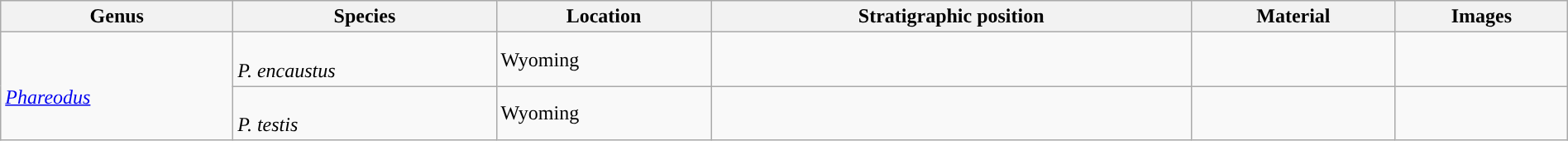<table class="wikitable sortable mw-collapsible" style="margin:auto; width:100%">
<tr>
<th>Genus</th>
<th>Species</th>
<th>Location</th>
<th>Stratigraphic position</th>
<th>Material</th>
<th>Images</th>
</tr>
<tr>
<td rowspan=2><br><em><a href='#'>Phareodus</a></em></td>
<td><br><em>P. encaustus</em></td>
<td>Wyoming</td>
<td></td>
<td></td>
<td></td>
</tr>
<tr>
<td><br><em>P. testis</em></td>
<td>Wyoming</td>
<td></td>
<td></td>
<td></td>
</tr>
</table>
